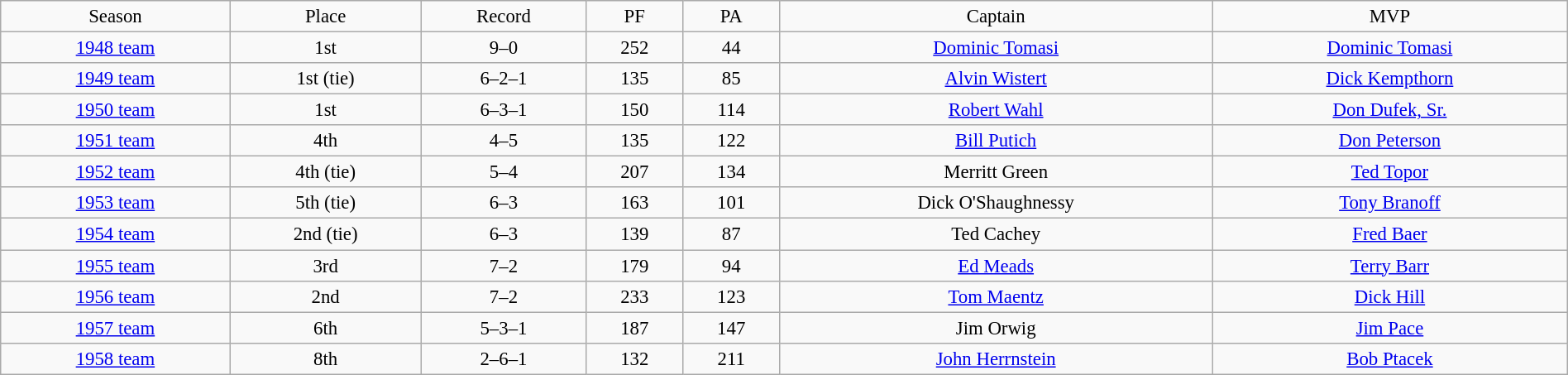<table class="wikitable" style="font-size: 95%; width:100%; text-align:center;">
<tr>
<td>Season</td>
<td>Place</td>
<td>Record</td>
<td>PF</td>
<td>PA</td>
<td>Captain</td>
<td>MVP</td>
</tr>
<tr>
<td><a href='#'>1948 team</a></td>
<td>1st</td>
<td>9–0</td>
<td>252</td>
<td>44</td>
<td><a href='#'>Dominic Tomasi</a></td>
<td><a href='#'>Dominic Tomasi</a></td>
</tr>
<tr>
<td><a href='#'>1949 team</a></td>
<td>1st (tie)</td>
<td>6–2–1</td>
<td>135</td>
<td>85</td>
<td><a href='#'>Alvin Wistert</a></td>
<td><a href='#'>Dick Kempthorn</a></td>
</tr>
<tr>
<td><a href='#'>1950 team</a></td>
<td>1st</td>
<td>6–3–1</td>
<td>150</td>
<td>114</td>
<td><a href='#'>Robert Wahl</a></td>
<td><a href='#'>Don Dufek, Sr.</a></td>
</tr>
<tr>
<td><a href='#'>1951 team</a></td>
<td>4th</td>
<td>4–5</td>
<td>135</td>
<td>122</td>
<td><a href='#'>Bill Putich</a></td>
<td><a href='#'>Don Peterson</a></td>
</tr>
<tr>
<td><a href='#'>1952 team</a></td>
<td>4th (tie)</td>
<td>5–4</td>
<td>207</td>
<td>134</td>
<td>Merritt Green</td>
<td><a href='#'>Ted Topor</a></td>
</tr>
<tr>
<td><a href='#'>1953 team</a></td>
<td>5th (tie)</td>
<td>6–3</td>
<td>163</td>
<td>101</td>
<td>Dick O'Shaughnessy</td>
<td><a href='#'>Tony Branoff</a></td>
</tr>
<tr>
<td><a href='#'>1954 team</a></td>
<td>2nd (tie)</td>
<td>6–3</td>
<td>139</td>
<td>87</td>
<td>Ted Cachey</td>
<td><a href='#'>Fred Baer</a></td>
</tr>
<tr>
<td><a href='#'>1955 team</a></td>
<td>3rd</td>
<td>7–2</td>
<td>179</td>
<td>94</td>
<td><a href='#'>Ed Meads</a></td>
<td><a href='#'>Terry Barr</a></td>
</tr>
<tr>
<td><a href='#'>1956 team</a></td>
<td>2nd</td>
<td>7–2</td>
<td>233</td>
<td>123</td>
<td><a href='#'>Tom Maentz</a></td>
<td><a href='#'>Dick Hill</a></td>
</tr>
<tr>
<td><a href='#'>1957 team</a></td>
<td>6th</td>
<td>5–3–1</td>
<td>187</td>
<td>147</td>
<td>Jim Orwig</td>
<td><a href='#'>Jim Pace</a></td>
</tr>
<tr>
<td><a href='#'>1958 team</a></td>
<td>8th</td>
<td>2–6–1</td>
<td>132</td>
<td>211</td>
<td><a href='#'>John Herrnstein</a></td>
<td><a href='#'>Bob Ptacek</a></td>
</tr>
</table>
